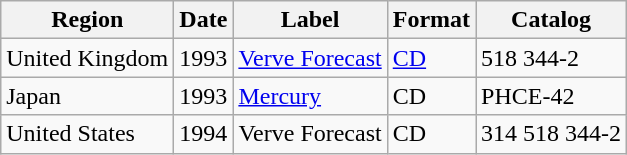<table class="wikitable">
<tr>
<th>Region</th>
<th>Date</th>
<th>Label</th>
<th>Format</th>
<th>Catalog</th>
</tr>
<tr>
<td>United Kingdom</td>
<td>1993</td>
<td><a href='#'>Verve Forecast</a></td>
<td><a href='#'>CD</a></td>
<td>518 344-2</td>
</tr>
<tr>
<td>Japan</td>
<td>1993</td>
<td><a href='#'>Mercury</a></td>
<td>CD</td>
<td>PHCE-42</td>
</tr>
<tr>
<td>United States</td>
<td>1994</td>
<td>Verve Forecast</td>
<td>CD</td>
<td>314 518 344-2</td>
</tr>
</table>
